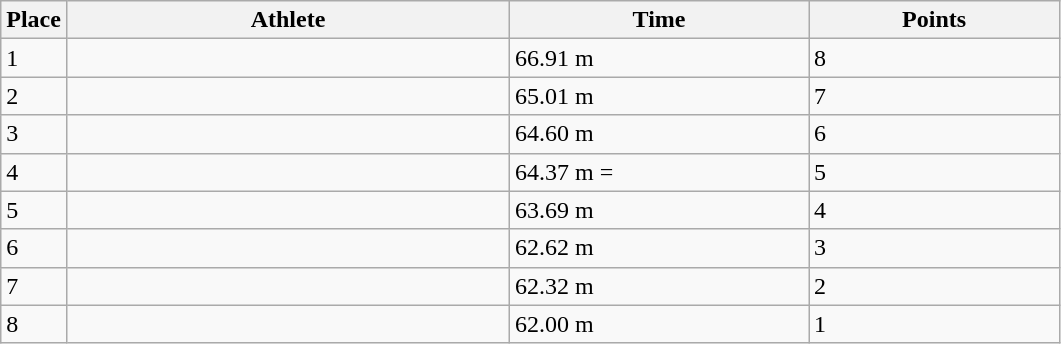<table class=wikitable>
<tr>
<th>Place</th>
<th style="width:18em">Athlete</th>
<th style="width:12em">Time</th>
<th style="width:10em">Points</th>
</tr>
<tr>
<td>1</td>
<td></td>
<td>66.91 m</td>
<td>8</td>
</tr>
<tr>
<td>2</td>
<td></td>
<td>65.01 m</td>
<td>7</td>
</tr>
<tr>
<td>3</td>
<td></td>
<td>64.60 m</td>
<td>6</td>
</tr>
<tr>
<td>4</td>
<td></td>
<td>64.37 m =</td>
<td>5</td>
</tr>
<tr>
<td>5</td>
<td></td>
<td>63.69 m</td>
<td>4</td>
</tr>
<tr>
<td>6</td>
<td></td>
<td>62.62 m</td>
<td>3</td>
</tr>
<tr>
<td>7</td>
<td></td>
<td>62.32 m</td>
<td>2</td>
</tr>
<tr>
<td>8</td>
<td></td>
<td>62.00 m</td>
<td>1</td>
</tr>
</table>
